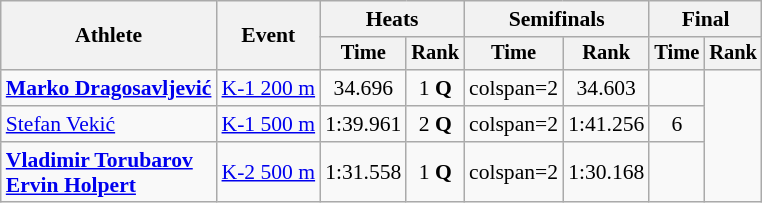<table class=wikitable style="font-size:90%;">
<tr>
<th rowspan=2>Athlete</th>
<th rowspan=2>Event</th>
<th colspan=2>Heats</th>
<th colspan=2>Semifinals</th>
<th colspan=2>Final</th>
</tr>
<tr style="font-size:95%">
<th>Time</th>
<th>Rank</th>
<th>Time</th>
<th>Rank</th>
<th>Time</th>
<th>Rank</th>
</tr>
<tr align=center>
<td align=left><strong><a href='#'>Marko Dragosavljević</a></strong></td>
<td align=left><a href='#'>K-1 200 m</a></td>
<td>34.696</td>
<td>1 <strong>Q</strong></td>
<td>colspan=2 </td>
<td>34.603</td>
<td></td>
</tr>
<tr align=center>
<td align=left><a href='#'>Stefan Vekić</a></td>
<td align=left><a href='#'>K-1 500 m</a></td>
<td>1:39.961</td>
<td>2 <strong>Q</strong></td>
<td>colspan=2 </td>
<td>1:41.256</td>
<td>6</td>
</tr>
<tr align=center>
<td align=left><strong><a href='#'>Vladimir Torubarov</a></strong><br><strong><a href='#'>Ervin Holpert</a></strong></td>
<td align=left><a href='#'>K-2 500 m</a></td>
<td>1:31.558</td>
<td>1 <strong>Q</strong></td>
<td>colspan=2 </td>
<td>1:30.168</td>
<td></td>
</tr>
</table>
